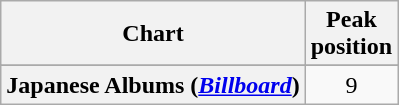<table class="wikitable sortable plainrowheaders" style="text-align:center">
<tr>
<th scope="col">Chart</th>
<th scope="col">Peak<br>position</th>
</tr>
<tr>
</tr>
<tr>
<th scope="row">Japanese Albums (<em><a href='#'>Billboard</a></em>)</th>
<td>9</td>
</tr>
</table>
